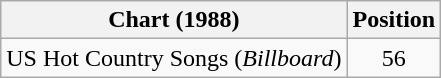<table class="wikitable">
<tr>
<th>Chart (1988)</th>
<th>Position</th>
</tr>
<tr>
<td>US Hot Country Songs (<em>Billboard</em>)</td>
<td align="center">56</td>
</tr>
</table>
